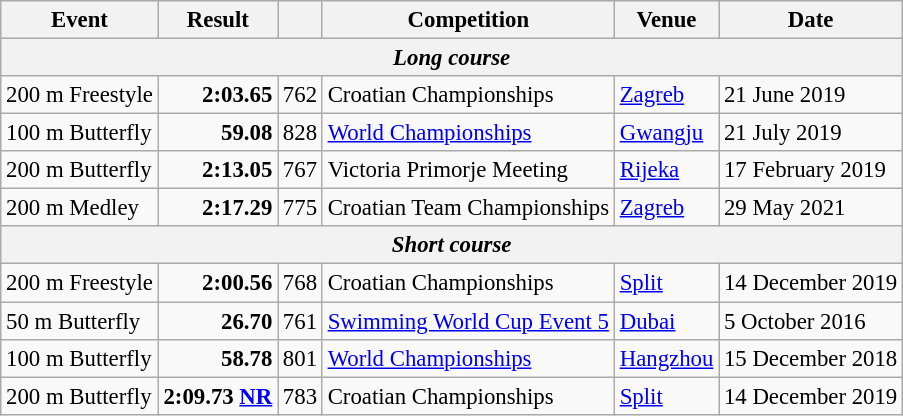<table class="wikitable" style="border-collapse: collapse; font-size: 95%;">
<tr>
<th>Event</th>
<th>Result</th>
<th></th>
<th>Competition</th>
<th>Venue</th>
<th>Date</th>
</tr>
<tr>
<th colspan=6><em>Long course</em></th>
</tr>
<tr>
<td>200 m Freestyle</td>
<td align=right><strong>2:03.65</strong></td>
<td>762</td>
<td>Croatian Championships</td>
<td> <a href='#'>Zagreb</a></td>
<td>21 June 2019</td>
</tr>
<tr>
<td>100 m Butterfly</td>
<td align=right><strong>59.08</strong></td>
<td>828</td>
<td><a href='#'>World Championships</a></td>
<td> <a href='#'>Gwangju</a></td>
<td>21 July 2019</td>
</tr>
<tr>
<td>200 m Butterfly</td>
<td align=right><strong>2:13.05</strong></td>
<td>767</td>
<td>Victoria Primorje Meeting</td>
<td> <a href='#'>Rijeka</a></td>
<td>17 February 2019</td>
</tr>
<tr>
<td>200 m Medley</td>
<td align=right><strong>2:17.29</strong></td>
<td>775</td>
<td>Croatian Team Championships</td>
<td> <a href='#'>Zagreb</a></td>
<td>29 May 2021</td>
</tr>
<tr>
<th colspan=6><em>Short course</em></th>
</tr>
<tr>
<td>200 m Freestyle</td>
<td align=right><strong>2:00.56</strong></td>
<td>768</td>
<td>Croatian Championships</td>
<td> <a href='#'>Split</a></td>
<td>14 December 2019</td>
</tr>
<tr>
<td>50 m Butterfly</td>
<td align=right><strong>26.70</strong></td>
<td>761</td>
<td><a href='#'>Swimming World Cup Event 5</a></td>
<td> <a href='#'>Dubai</a></td>
<td>5 October 2016</td>
</tr>
<tr>
<td>100 m Butterfly</td>
<td align=right><strong>58.78</strong></td>
<td>801</td>
<td><a href='#'>World Championships</a></td>
<td> <a href='#'>Hangzhou</a></td>
<td>15 December 2018</td>
</tr>
<tr>
<td>200 m Butterfly</td>
<td align=right><strong>2:09.73</strong> <strong><a href='#'>NR</a></strong></td>
<td>783</td>
<td>Croatian Championships</td>
<td> <a href='#'>Split</a></td>
<td>14 December 2019</td>
</tr>
</table>
